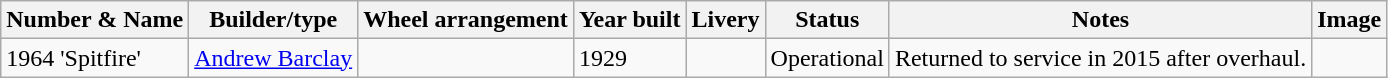<table class="wikitable" style="clear:both;">
<tr>
<th>Number & Name</th>
<th>Builder/type</th>
<th>Wheel arrangement</th>
<th>Year built</th>
<th>Livery</th>
<th>Status</th>
<th>Notes</th>
<th>Image</th>
</tr>
<tr>
<td>1964 'Spitfire'</td>
<td><a href='#'>Andrew Barclay</a></td>
<td></td>
<td>1929</td>
<td></td>
<td>Operational</td>
<td>Returned to service in 2015 after overhaul.</td>
<td></td>
</tr>
</table>
